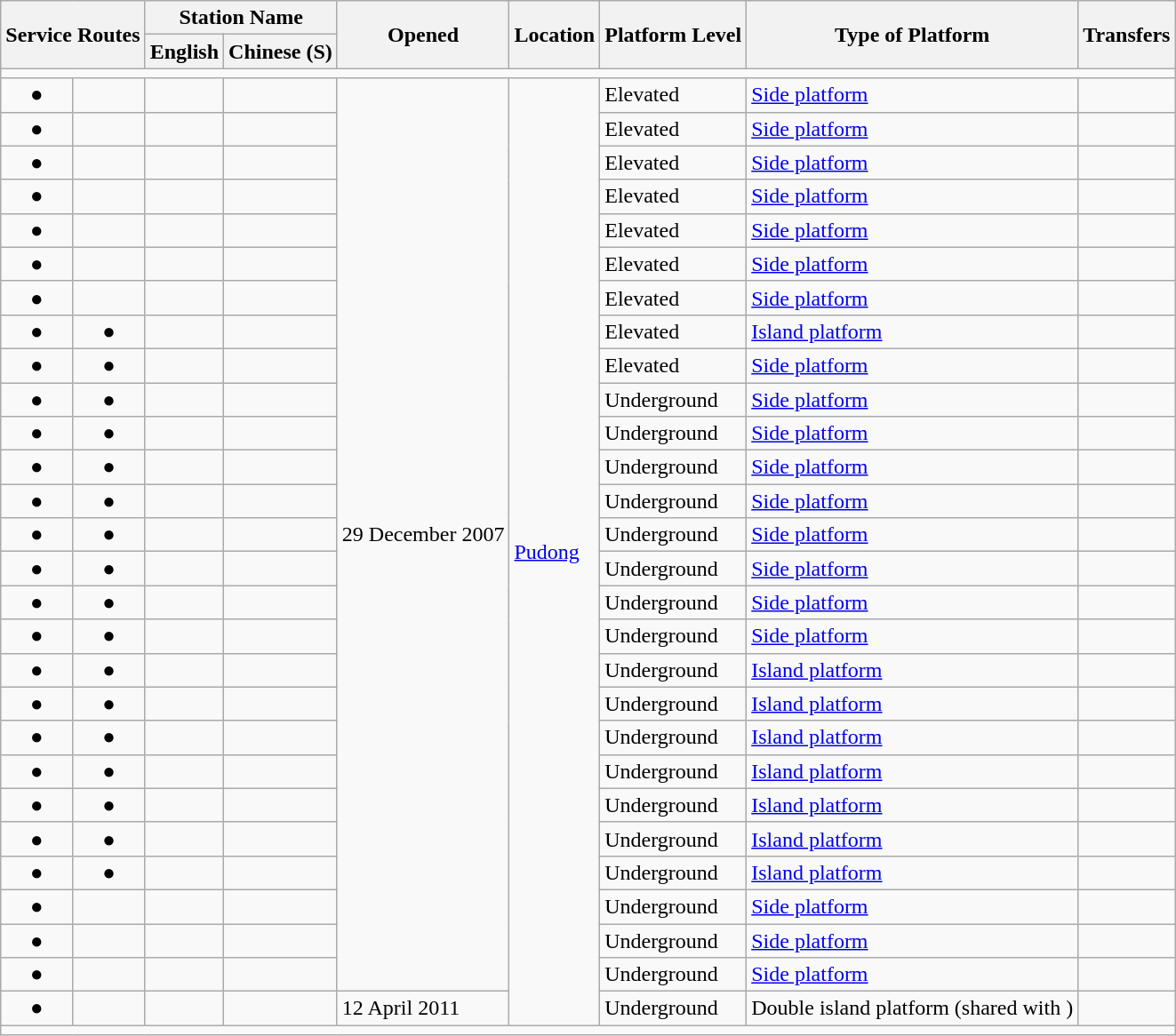<table class=wikitable>
<tr>
<th colspan=2 rowspan=2 style="text-align:center;">Service Routes</th>
<th colspan=2 style="text-align:center;">Station Name</th>
<th rowspan=2>Opened</th>
<th rowspan=2 style="text-align:center;">Location</th>
<th rowspan=2>Platform Level</th>
<th rowspan=2>Type of Platform</th>
<th rowspan=2 style="text-align:center;">Transfers</th>
</tr>
<tr>
<th>English</th>
<th>Chinese (S)</th>
</tr>
<tr style=background:#>
<td colspan=9></td>
</tr>
<tr>
<td align=center>●</td>
<td align=center></td>
<td></td>
<td><span></span></td>
<td rowspan=27>29 December 2007</td>
<td rowspan=28><a href='#'>Pudong</a></td>
<td>Elevated</td>
<td><a href='#'>Side platform</a></td>
<td></td>
</tr>
<tr>
<td align=center>●</td>
<td align=center></td>
<td></td>
<td><span></span></td>
<td>Elevated</td>
<td><a href='#'>Side platform</a></td>
<td></td>
</tr>
<tr>
<td align=center>●</td>
<td align=center></td>
<td></td>
<td><span></span></td>
<td>Elevated</td>
<td><a href='#'>Side platform</a></td>
<td></td>
</tr>
<tr>
<td align=center>●</td>
<td align=center></td>
<td></td>
<td><span></span></td>
<td>Elevated</td>
<td><a href='#'>Side platform</a></td>
<td></td>
</tr>
<tr>
<td align=center>●</td>
<td align=center></td>
<td></td>
<td><span></span></td>
<td>Elevated</td>
<td><a href='#'>Side platform</a></td>
<td></td>
</tr>
<tr>
<td align=center>●</td>
<td align=center></td>
<td></td>
<td><span></span></td>
<td>Elevated</td>
<td><a href='#'>Side platform</a></td>
<td></td>
</tr>
<tr>
<td align=center>●</td>
<td align=center></td>
<td></td>
<td><span></span></td>
<td>Elevated</td>
<td><a href='#'>Side platform</a></td>
<td></td>
</tr>
<tr>
<td align=center>●</td>
<td align=center>●</td>
<td></td>
<td><span></span></td>
<td>Elevated</td>
<td><a href='#'>Island platform</a></td>
<td></td>
</tr>
<tr>
<td align=center>●</td>
<td align=center>●</td>
<td></td>
<td><span></span></td>
<td>Elevated</td>
<td><a href='#'>Side platform</a></td>
<td></td>
</tr>
<tr>
<td align=center>●</td>
<td align=center>●</td>
<td></td>
<td><span></span></td>
<td>Underground</td>
<td><a href='#'>Side platform</a></td>
<td></td>
</tr>
<tr>
<td align=center>●</td>
<td align=center>●</td>
<td></td>
<td><span></span></td>
<td>Underground</td>
<td><a href='#'>Side platform</a></td>
<td></td>
</tr>
<tr>
<td align=center>●</td>
<td align=center>●</td>
<td></td>
<td><span></span></td>
<td>Underground</td>
<td><a href='#'>Side platform</a></td>
<td></td>
</tr>
<tr>
<td align=center>●</td>
<td align=center>●</td>
<td></td>
<td><span></span></td>
<td>Underground</td>
<td><a href='#'>Side platform</a></td>
<td></td>
</tr>
<tr>
<td align=center>●</td>
<td align=center>●</td>
<td></td>
<td><span></span></td>
<td>Underground</td>
<td><a href='#'>Side platform</a></td>
<td></td>
</tr>
<tr>
<td align=center>●</td>
<td align=center>●</td>
<td></td>
<td><span></span></td>
<td>Underground</td>
<td><a href='#'>Side platform</a></td>
<td></td>
</tr>
<tr>
<td align=center>●</td>
<td align=center>●</td>
<td></td>
<td><span></span></td>
<td>Underground</td>
<td><a href='#'>Side platform</a></td>
<td></td>
</tr>
<tr>
<td align=center>●</td>
<td align=center>●</td>
<td></td>
<td><span></span></td>
<td>Underground</td>
<td><a href='#'>Side platform</a></td>
<td></td>
</tr>
<tr>
<td align=center>●</td>
<td align=center>●</td>
<td></td>
<td><span></span></td>
<td>Underground</td>
<td><a href='#'>Island platform</a></td>
<td></td>
</tr>
<tr>
<td align=center>●</td>
<td align=center>●</td>
<td></td>
<td><span></span></td>
<td>Underground</td>
<td><a href='#'>Island platform</a></td>
<td></td>
</tr>
<tr>
<td align=center>●</td>
<td align=center>●</td>
<td></td>
<td><span></span></td>
<td>Underground</td>
<td><a href='#'>Island platform</a></td>
<td></td>
</tr>
<tr>
<td align=center>●</td>
<td align=center>●</td>
<td></td>
<td><span></span></td>
<td>Underground</td>
<td><a href='#'>Island platform</a></td>
<td></td>
</tr>
<tr>
<td align=center>●</td>
<td align=center>●</td>
<td></td>
<td><span></span></td>
<td>Underground</td>
<td><a href='#'>Island platform</a></td>
<td></td>
</tr>
<tr>
<td align=center>●</td>
<td align=center>●</td>
<td></td>
<td><span></span></td>
<td>Underground</td>
<td><a href='#'>Island platform</a></td>
<td></td>
</tr>
<tr>
<td align=center>●</td>
<td align=center>●</td>
<td></td>
<td><span></span></td>
<td>Underground</td>
<td><a href='#'>Island platform</a></td>
<td></td>
</tr>
<tr>
<td align=center>●</td>
<td align=center></td>
<td></td>
<td><span></span></td>
<td>Underground</td>
<td><a href='#'>Side platform</a></td>
<td></td>
</tr>
<tr>
<td align=center>●</td>
<td align=center></td>
<td></td>
<td><span></span></td>
<td>Underground</td>
<td><a href='#'>Side platform</a></td>
<td></td>
</tr>
<tr>
<td align=center>●</td>
<td align=center></td>
<td></td>
<td><span></span></td>
<td>Underground</td>
<td><a href='#'>Side platform</a></td>
<td></td>
</tr>
<tr>
<td align=center>●</td>
<td align=center></td>
<td></td>
<td><span></span></td>
<td>12 April 2011</td>
<td>Underground</td>
<td>Double island platform (shared with )</td>
<td></td>
</tr>
<tr style=background:#>
<td colspan=9></td>
</tr>
</table>
